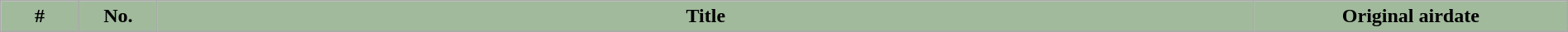<table class="wikitable plainrowheaders" style="width:100%;">
<tr>
<th style="background-color: #a1ba9c" width="5%">#</th>
<th style="background-color: #a1ba9c" width="5%">No.</th>
<th style="background-color: #a1ba9c">Title</th>
<th style="background-color: #a1ba9c" width="20%">Original airdate<br>




</th>
</tr>
</table>
